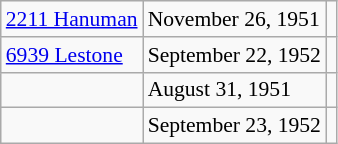<table class="wikitable floatright" style="font-size: 0.9em;">
<tr>
<td><a href='#'>2211 Hanuman</a></td>
<td>November 26, 1951</td>
<td></td>
</tr>
<tr>
<td><a href='#'>6939 Lestone</a></td>
<td>September 22, 1952</td>
<td></td>
</tr>
<tr>
<td></td>
<td>August 31, 1951</td>
<td></td>
</tr>
<tr>
<td></td>
<td>September 23, 1952</td>
<td></td>
</tr>
</table>
